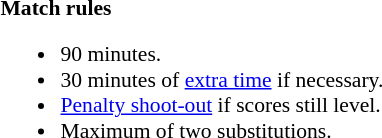<table style="width:100%; font-size:90%;">
<tr>
<td><br><strong>Match rules</strong><ul><li>90 minutes.</li><li>30 minutes of <a href='#'>extra time</a> if necessary.</li><li><a href='#'>Penalty shoot-out</a> if scores still level.</li><li>Maximum of two substitutions.</li></ul></td>
</tr>
</table>
